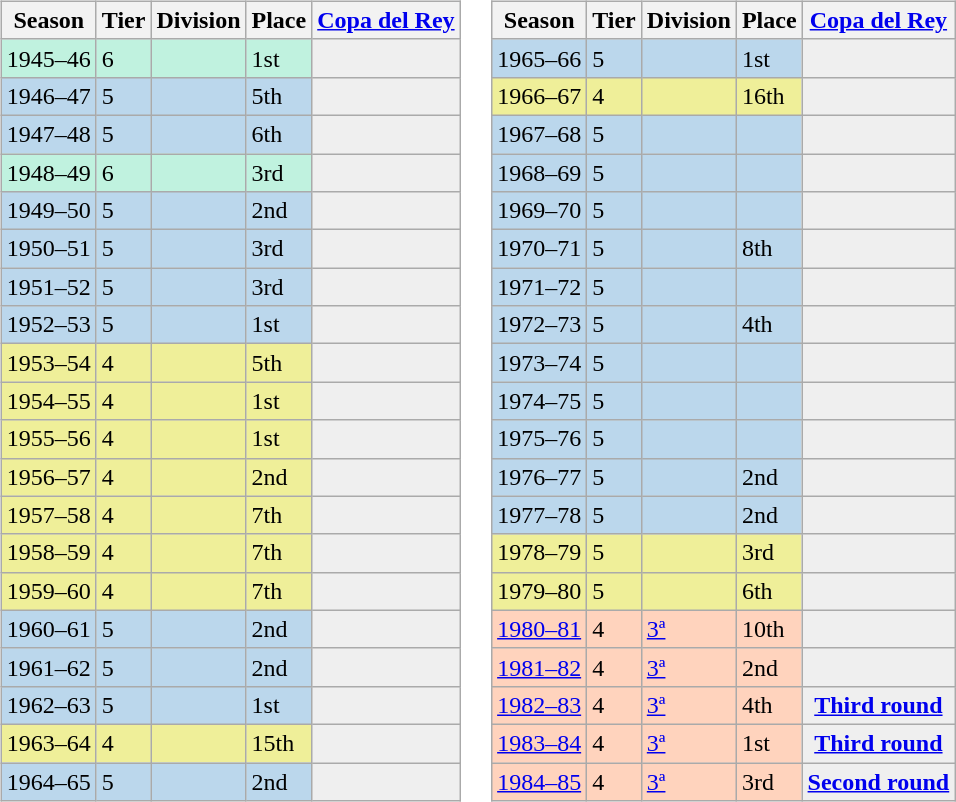<table>
<tr>
<td valign="top" width=0%><br><table class="wikitable">
<tr style="background:#f0f6fa;">
<th>Season</th>
<th>Tier</th>
<th>Division</th>
<th>Place</th>
<th><a href='#'>Copa del Rey</a></th>
</tr>
<tr>
<td style="background:#C0F2DF;">1945–46</td>
<td style="background:#C0F2DF;">6</td>
<td style="background:#C0F2DF;"></td>
<td style="background:#C0F2DF;">1st</td>
<th style="background:#efefef;"></th>
</tr>
<tr>
<td style="background:#BBD7EC;">1946–47</td>
<td style="background:#BBD7EC;">5</td>
<td style="background:#BBD7EC;"></td>
<td style="background:#BBD7EC;">5th</td>
<th style="background:#efefef;"></th>
</tr>
<tr>
<td style="background:#BBD7EC;">1947–48</td>
<td style="background:#BBD7EC;">5</td>
<td style="background:#BBD7EC;"></td>
<td style="background:#BBD7EC;">6th</td>
<th style="background:#efefef;"></th>
</tr>
<tr>
<td style="background:#C0F2DF;">1948–49</td>
<td style="background:#C0F2DF;">6</td>
<td style="background:#C0F2DF;"></td>
<td style="background:#C0F2DF;">3rd</td>
<th style="background:#efefef;"></th>
</tr>
<tr>
<td style="background:#BBD7EC;">1949–50</td>
<td style="background:#BBD7EC;">5</td>
<td style="background:#BBD7EC;"></td>
<td style="background:#BBD7EC;">2nd</td>
<th style="background:#efefef;"></th>
</tr>
<tr>
<td style="background:#BBD7EC;">1950–51</td>
<td style="background:#BBD7EC;">5</td>
<td style="background:#BBD7EC;"></td>
<td style="background:#BBD7EC;">3rd</td>
<th style="background:#efefef;"></th>
</tr>
<tr>
<td style="background:#BBD7EC;">1951–52</td>
<td style="background:#BBD7EC;">5</td>
<td style="background:#BBD7EC;"></td>
<td style="background:#BBD7EC;">3rd</td>
<th style="background:#efefef;"></th>
</tr>
<tr>
<td style="background:#BBD7EC;">1952–53</td>
<td style="background:#BBD7EC;">5</td>
<td style="background:#BBD7EC;"></td>
<td style="background:#BBD7EC;">1st</td>
<th style="background:#efefef;"></th>
</tr>
<tr>
<td style="background:#EFEF99;">1953–54</td>
<td style="background:#EFEF99;">4</td>
<td style="background:#EFEF99;"></td>
<td style="background:#EFEF99;">5th</td>
<th style="background:#efefef;"></th>
</tr>
<tr>
<td style="background:#EFEF99;">1954–55</td>
<td style="background:#EFEF99;">4</td>
<td style="background:#EFEF99;"></td>
<td style="background:#EFEF99;">1st</td>
<th style="background:#efefef;"></th>
</tr>
<tr>
<td style="background:#EFEF99;">1955–56</td>
<td style="background:#EFEF99;">4</td>
<td style="background:#EFEF99;"></td>
<td style="background:#EFEF99;">1st</td>
<th style="background:#efefef;"></th>
</tr>
<tr>
<td style="background:#EFEF99;">1956–57</td>
<td style="background:#EFEF99;">4</td>
<td style="background:#EFEF99;"></td>
<td style="background:#EFEF99;">2nd</td>
<th style="background:#efefef;"></th>
</tr>
<tr>
<td style="background:#EFEF99;">1957–58</td>
<td style="background:#EFEF99;">4</td>
<td style="background:#EFEF99;"></td>
<td style="background:#EFEF99;">7th</td>
<th style="background:#efefef;"></th>
</tr>
<tr>
<td style="background:#EFEF99;">1958–59</td>
<td style="background:#EFEF99;">4</td>
<td style="background:#EFEF99;"></td>
<td style="background:#EFEF99;">7th</td>
<th style="background:#efefef;"></th>
</tr>
<tr>
<td style="background:#EFEF99;">1959–60</td>
<td style="background:#EFEF99;">4</td>
<td style="background:#EFEF99;"></td>
<td style="background:#EFEF99;">7th</td>
<th style="background:#efefef;"></th>
</tr>
<tr>
<td style="background:#BBD7EC;">1960–61</td>
<td style="background:#BBD7EC;">5</td>
<td style="background:#BBD7EC;"></td>
<td style="background:#BBD7EC;">2nd</td>
<th style="background:#efefef;"></th>
</tr>
<tr>
<td style="background:#BBD7EC;">1961–62</td>
<td style="background:#BBD7EC;">5</td>
<td style="background:#BBD7EC;"></td>
<td style="background:#BBD7EC;">2nd</td>
<th style="background:#efefef;"></th>
</tr>
<tr>
<td style="background:#BBD7EC;">1962–63</td>
<td style="background:#BBD7EC;">5</td>
<td style="background:#BBD7EC;"></td>
<td style="background:#BBD7EC;">1st</td>
<th style="background:#efefef;"></th>
</tr>
<tr>
<td style="background:#EFEF99;">1963–64</td>
<td style="background:#EFEF99;">4</td>
<td style="background:#EFEF99;"></td>
<td style="background:#EFEF99;">15th</td>
<th style="background:#efefef;"></th>
</tr>
<tr>
<td style="background:#BBD7EC;">1964–65</td>
<td style="background:#BBD7EC;">5</td>
<td style="background:#BBD7EC;"></td>
<td style="background:#BBD7EC;">2nd</td>
<th style="background:#efefef;"></th>
</tr>
</table>
</td>
<td valign="top" width=0%><br><table class="wikitable">
<tr style="background:#f0f6fa;">
<th>Season</th>
<th>Tier</th>
<th>Division</th>
<th>Place</th>
<th><a href='#'>Copa del Rey</a></th>
</tr>
<tr>
<td style="background:#BBD7EC;">1965–66</td>
<td style="background:#BBD7EC;">5</td>
<td style="background:#BBD7EC;"></td>
<td style="background:#BBD7EC;">1st</td>
<th style="background:#efefef;"></th>
</tr>
<tr>
<td style="background:#EFEF99;">1966–67</td>
<td style="background:#EFEF99;">4</td>
<td style="background:#EFEF99;"></td>
<td style="background:#EFEF99;">16th</td>
<th style="background:#efefef;"></th>
</tr>
<tr>
<td style="background:#BBD7EC;">1967–68</td>
<td style="background:#BBD7EC;">5</td>
<td style="background:#BBD7EC;"></td>
<td style="background:#BBD7EC;"></td>
<th style="background:#efefef;"></th>
</tr>
<tr>
<td style="background:#BBD7EC;">1968–69</td>
<td style="background:#BBD7EC;">5</td>
<td style="background:#BBD7EC;"></td>
<td style="background:#BBD7EC;"></td>
<th style="background:#efefef;"></th>
</tr>
<tr>
<td style="background:#BBD7EC;">1969–70</td>
<td style="background:#BBD7EC;">5</td>
<td style="background:#BBD7EC;"></td>
<td style="background:#BBD7EC;"></td>
<th style="background:#efefef;"></th>
</tr>
<tr>
<td style="background:#BBD7EC;">1970–71</td>
<td style="background:#BBD7EC;">5</td>
<td style="background:#BBD7EC;"></td>
<td style="background:#BBD7EC;">8th</td>
<th style="background:#efefef;"></th>
</tr>
<tr>
<td style="background:#BBD7EC;">1971–72</td>
<td style="background:#BBD7EC;">5</td>
<td style="background:#BBD7EC;"></td>
<td style="background:#BBD7EC;"></td>
<th style="background:#efefef;"></th>
</tr>
<tr>
<td style="background:#BBD7EC;">1972–73</td>
<td style="background:#BBD7EC;">5</td>
<td style="background:#BBD7EC;"></td>
<td style="background:#BBD7EC;">4th</td>
<th style="background:#efefef;"></th>
</tr>
<tr>
<td style="background:#BBD7EC;">1973–74</td>
<td style="background:#BBD7EC;">5</td>
<td style="background:#BBD7EC;"></td>
<td style="background:#BBD7EC;"></td>
<th style="background:#efefef;"></th>
</tr>
<tr>
<td style="background:#BBD7EC;">1974–75</td>
<td style="background:#BBD7EC;">5</td>
<td style="background:#BBD7EC;"></td>
<td style="background:#BBD7EC;"></td>
<th style="background:#efefef;"></th>
</tr>
<tr>
<td style="background:#BBD7EC;">1975–76</td>
<td style="background:#BBD7EC;">5</td>
<td style="background:#BBD7EC;"></td>
<td style="background:#BBD7EC;"></td>
<th style="background:#efefef;"></th>
</tr>
<tr>
<td style="background:#BBD7EC;">1976–77</td>
<td style="background:#BBD7EC;">5</td>
<td style="background:#BBD7EC;"></td>
<td style="background:#BBD7EC;">2nd</td>
<th style="background:#efefef;"></th>
</tr>
<tr>
<td style="background:#BBD7EC;">1977–78</td>
<td style="background:#BBD7EC;">5</td>
<td style="background:#BBD7EC;"></td>
<td style="background:#BBD7EC;">2nd</td>
<th style="background:#efefef;"></th>
</tr>
<tr>
<td style="background:#EFEF99;">1978–79</td>
<td style="background:#EFEF99;">5</td>
<td style="background:#EFEF99;"></td>
<td style="background:#EFEF99;">3rd</td>
<th style="background:#efefef;"></th>
</tr>
<tr>
<td style="background:#EFEF99;">1979–80</td>
<td style="background:#EFEF99;">5</td>
<td style="background:#EFEF99;"></td>
<td style="background:#EFEF99;">6th</td>
<th style="background:#efefef;"></th>
</tr>
<tr>
<td style="background:#FFD3BD;"><a href='#'>1980–81</a></td>
<td style="background:#FFD3BD;">4</td>
<td style="background:#FFD3BD;"><a href='#'>3ª</a></td>
<td style="background:#FFD3BD;">10th</td>
<th style="background:#efefef;"></th>
</tr>
<tr>
<td style="background:#FFD3BD;"><a href='#'>1981–82</a></td>
<td style="background:#FFD3BD;">4</td>
<td style="background:#FFD3BD;"><a href='#'>3ª</a></td>
<td style="background:#FFD3BD;">2nd</td>
<th style="background:#efefef;"></th>
</tr>
<tr>
<td style="background:#FFD3BD;"><a href='#'>1982–83</a></td>
<td style="background:#FFD3BD;">4</td>
<td style="background:#FFD3BD;"><a href='#'>3ª</a></td>
<td style="background:#FFD3BD;">4th</td>
<th style="background:#efefef;"><a href='#'>Third round</a></th>
</tr>
<tr>
<td style="background:#FFD3BD;"><a href='#'>1983–84</a></td>
<td style="background:#FFD3BD;">4</td>
<td style="background:#FFD3BD;"><a href='#'>3ª</a></td>
<td style="background:#FFD3BD;">1st</td>
<th style="background:#efefef;"><a href='#'>Third round</a></th>
</tr>
<tr>
<td style="background:#FFD3BD;"><a href='#'>1984–85</a></td>
<td style="background:#FFD3BD;">4</td>
<td style="background:#FFD3BD;"><a href='#'>3ª</a></td>
<td style="background:#FFD3BD;">3rd</td>
<th style="background:#efefef;"><a href='#'>Second round</a></th>
</tr>
</table>
</td>
</tr>
</table>
